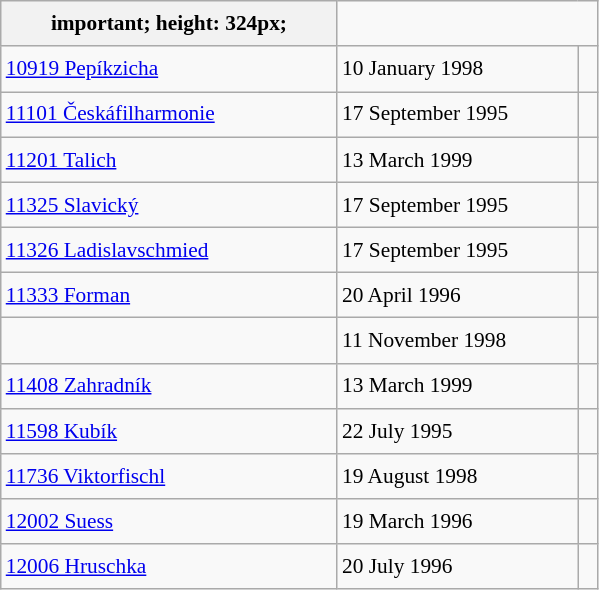<table class="wikitable" style="font-size: 89%; float: left; width: 28em; margin-right: 1em; line-height: 1.65em">
<tr>
<th>important; height: 324px;</th>
</tr>
<tr>
<td><a href='#'>10919 Pepíkzicha</a></td>
<td>10 January 1998</td>
<td></td>
</tr>
<tr>
<td><a href='#'>11101 Českáfilharmonie</a></td>
<td>17 September 1995</td>
<td></td>
</tr>
<tr>
<td><a href='#'>11201 Talich</a></td>
<td>13 March 1999</td>
<td></td>
</tr>
<tr>
<td><a href='#'>11325 Slavický</a></td>
<td>17 September 1995</td>
<td></td>
</tr>
<tr>
<td><a href='#'>11326 Ladislavschmied</a></td>
<td>17 September 1995</td>
<td></td>
</tr>
<tr>
<td><a href='#'>11333 Forman</a></td>
<td>20 April 1996</td>
<td> </td>
</tr>
<tr>
<td></td>
<td>11 November 1998</td>
<td></td>
</tr>
<tr>
<td><a href='#'>11408 Zahradník</a></td>
<td>13 March 1999</td>
<td></td>
</tr>
<tr>
<td><a href='#'>11598 Kubík</a></td>
<td>22 July 1995</td>
<td></td>
</tr>
<tr>
<td><a href='#'>11736 Viktorfischl</a></td>
<td>19 August 1998</td>
<td></td>
</tr>
<tr>
<td><a href='#'>12002 Suess</a></td>
<td>19 March 1996</td>
<td> </td>
</tr>
<tr>
<td><a href='#'>12006 Hruschka</a></td>
<td>20 July 1996</td>
<td></td>
</tr>
</table>
